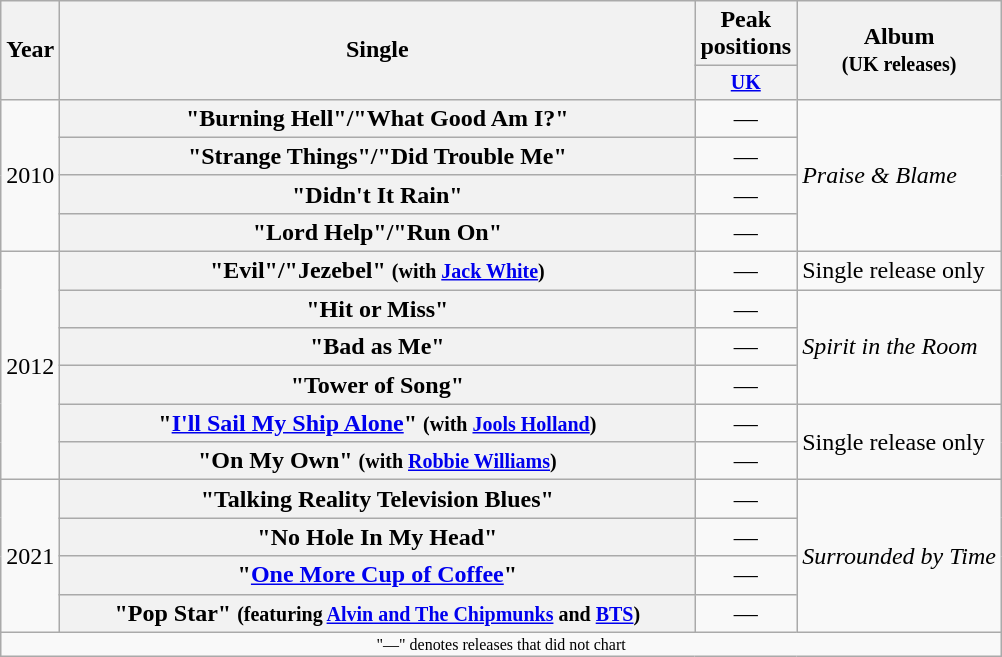<table class="wikitable plainrowheaders" style="text-align:center;">
<tr>
<th rowspan="2">Year</th>
<th rowspan="2" style="width:26em;">Single</th>
<th>Peak positions</th>
<th rowspan="2">Album<br><small>(UK releases)</small></th>
</tr>
<tr style="font-size:smaller;">
<th width="60"><a href='#'>UK</a><br></th>
</tr>
<tr>
<td rowspan="4">2010</td>
<th scope="row">"Burning Hell"/"What Good Am I?"</th>
<td>—</td>
<td align="left" rowspan="4"><em>Praise & Blame</em></td>
</tr>
<tr>
<th scope="row">"Strange Things"/"Did Trouble Me"</th>
<td>—</td>
</tr>
<tr>
<th scope="row">"Didn't It Rain"</th>
<td>—</td>
</tr>
<tr>
<th scope="row">"Lord Help"/"Run On"</th>
<td>—</td>
</tr>
<tr>
<td rowspan="6">2012</td>
<th scope="row">"Evil"/"Jezebel" <small>(with <a href='#'>Jack White</a>)</small></th>
<td>—</td>
<td align="left">Single release only</td>
</tr>
<tr>
<th scope="row">"Hit or Miss"</th>
<td>—</td>
<td align="left" rowspan="3"><em>Spirit in the Room</em></td>
</tr>
<tr>
<th scope="row">"Bad as Me"</th>
<td>—</td>
</tr>
<tr>
<th scope="row">"Tower of Song"</th>
<td>—</td>
</tr>
<tr>
<th scope="row">"<a href='#'>I'll Sail My Ship Alone</a>" <small>(with <a href='#'>Jools Holland</a>)</small></th>
<td>—</td>
<td align="left" rowspan="2">Single release only</td>
</tr>
<tr>
<th scope="row">"On My Own" <small>(with <a href='#'>Robbie Williams</a>)</small></th>
<td>—</td>
</tr>
<tr>
<td rowspan="4">2021</td>
<th scope="row">"Talking Reality Television Blues"</th>
<td>—</td>
<td align="left" rowspan="4"><em>Surrounded by Time</em></td>
</tr>
<tr>
<th scope="row">"No Hole In My Head"</th>
<td>—</td>
</tr>
<tr>
<th scope="row">"<a href='#'>One More Cup of Coffee</a>"</th>
<td>—</td>
</tr>
<tr>
<th scope="row">"Pop Star" <small>(featuring <a href='#'>Alvin and The Chipmunks</a> and <a href='#'>BTS</a>)</small></th>
<td>—</td>
</tr>
<tr>
<td colspan="4" style="font-size:8pt">"—" denotes releases that did not chart</td>
</tr>
</table>
